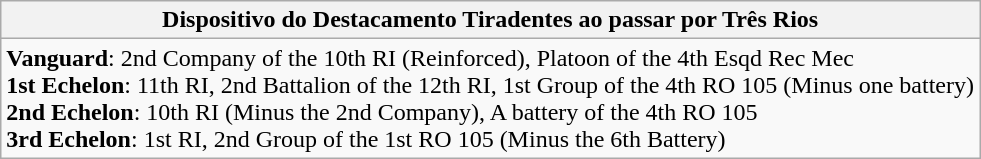<table class="wikitable mw-collapsible mw-collapsed” role="presentation">
<tr>
<th>Dispositivo do Destacamento Tiradentes ao passar por Três Rios</th>
</tr>
<tr>
<td><strong>Vanguard</strong>: 2nd Company of the 10th RI (Reinforced), Platoon of the 4th Esqd Rec Mec<br><strong>1st Echelon</strong>: 11th RI, 2nd Battalion of the 12th RI, 1st Group of the 4th RO 105 (Minus one battery)<br><strong>2nd Echelon</strong>: 10th RI (Minus the 2nd Company), A battery of the 4th RO 105<br><strong>3rd Echelon</strong>: 1st RI, 2nd Group of the 1st RO 105 (Minus the 6th Battery)</td>
</tr>
</table>
